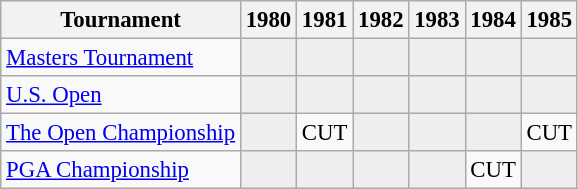<table class="wikitable" style="font-size:95%;text-align:center;">
<tr>
<th>Tournament</th>
<th>1980</th>
<th>1981</th>
<th>1982</th>
<th>1983</th>
<th>1984</th>
<th>1985</th>
</tr>
<tr>
<td align=left><a href='#'>Masters Tournament</a></td>
<td style="background:#eeeeee;"></td>
<td style="background:#eeeeee;"></td>
<td style="background:#eeeeee;"></td>
<td style="background:#eeeeee;"></td>
<td style="background:#eeeeee;"></td>
<td style="background:#eeeeee;"></td>
</tr>
<tr>
<td align=left><a href='#'>U.S. Open</a></td>
<td style="background:#eeeeee;"></td>
<td style="background:#eeeeee;"></td>
<td style="background:#eeeeee;"></td>
<td style="background:#eeeeee;"></td>
<td style="background:#eeeeee;"></td>
<td style="background:#eeeeee;"></td>
</tr>
<tr>
<td align=left><a href='#'>The Open Championship</a></td>
<td style="background:#eeeeee;"></td>
<td>CUT</td>
<td style="background:#eeeeee;"></td>
<td style="background:#eeeeee;"></td>
<td style="background:#eeeeee;"></td>
<td>CUT</td>
</tr>
<tr>
<td align=left><a href='#'>PGA Championship</a></td>
<td style="background:#eeeeee;"></td>
<td style="background:#eeeeee;"></td>
<td style="background:#eeeeee;"></td>
<td style="background:#eeeeee;"></td>
<td>CUT</td>
<td style="background:#eeeeee;"></td>
</tr>
</table>
